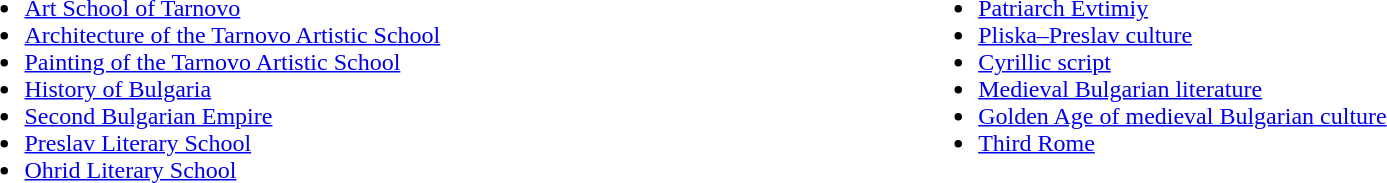<table width=100%>
<tr>
<td valign=top><br><ul><li><a href='#'>Art School of Tarnovo</a></li><li><a href='#'>Architecture of the Tarnovo Artistic School</a></li><li><a href='#'>Painting of the Tarnovo Artistic School</a></li><li><a href='#'>History of Bulgaria</a></li><li><a href='#'>Second Bulgarian Empire</a></li><li><a href='#'>Preslav Literary School</a></li><li><a href='#'>Ohrid Literary School</a></li></ul></td>
<td valign="top"><br><ul><li><a href='#'>Patriarch Evtimiy</a></li><li><a href='#'>Pliska–Preslav culture</a></li><li><a href='#'>Cyrillic script</a></li><li><a href='#'>Medieval Bulgarian literature</a></li><li><a href='#'>Golden Age of medieval Bulgarian culture</a></li><li><a href='#'>Third Rome</a></li></ul></td>
</tr>
</table>
